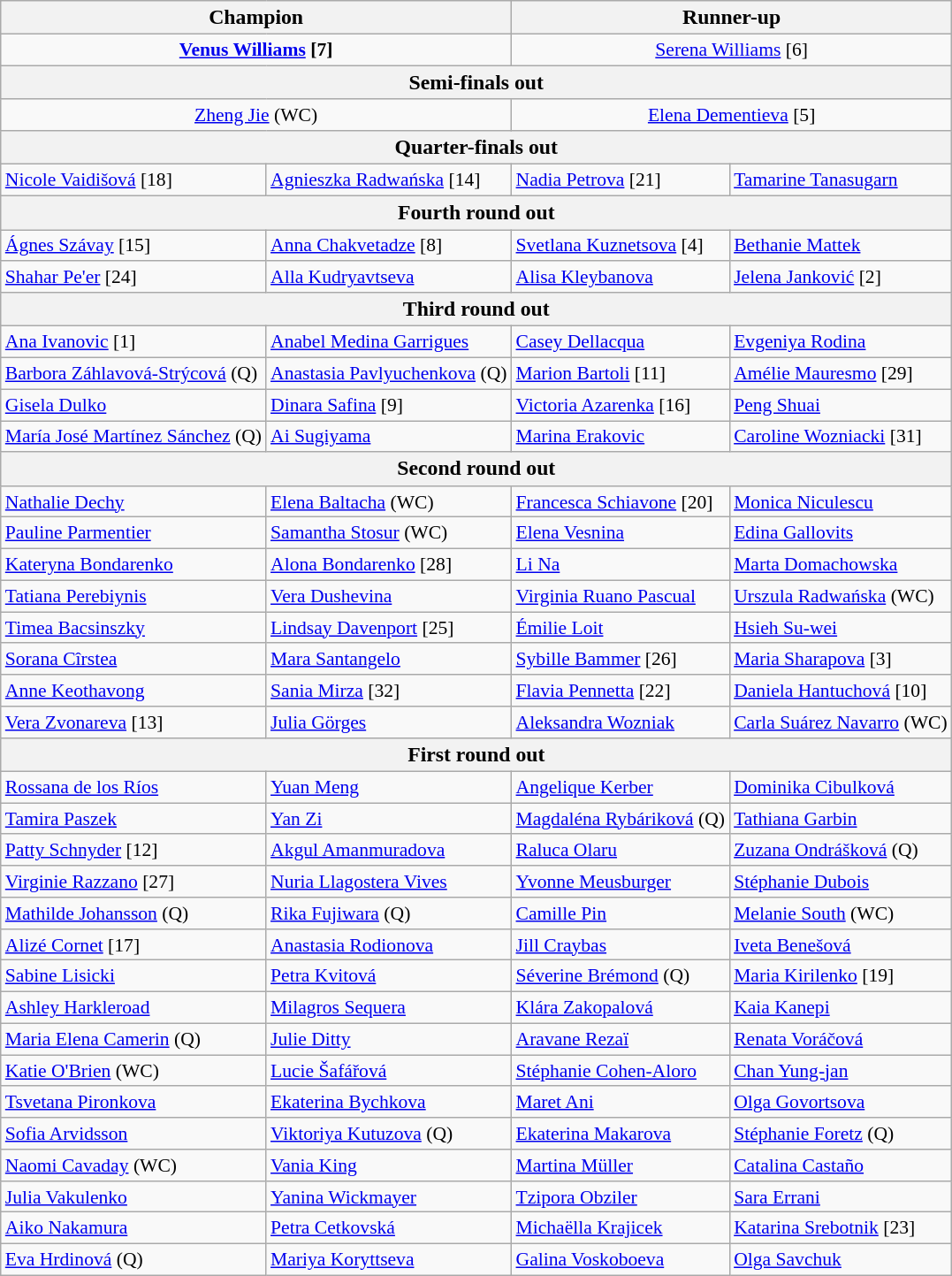<table class="wikitable collapsible collapsed" style=font-size:90%>
<tr style=font-size:110%>
<th colspan=2><strong>Champion</strong></th>
<th colspan=2>Runner-up</th>
</tr>
<tr align=center>
<td colspan="2"> <strong><a href='#'>Venus Williams</a> [7]</strong></td>
<td colspan="2"> <a href='#'>Serena Williams</a> [6]</td>
</tr>
<tr style=font-size:110%>
<th colspan=4>Semi-finals out</th>
</tr>
<tr align=center>
<td colspan="2"> <a href='#'>Zheng Jie</a> (WC)</td>
<td colspan="2"> <a href='#'>Elena Dementieva</a> [5]</td>
</tr>
<tr style=font-size:110%>
<th colspan=4>Quarter-finals out</th>
</tr>
<tr>
<td> <a href='#'>Nicole Vaidišová</a> [18]</td>
<td> <a href='#'>Agnieszka Radwańska</a> [14]</td>
<td> <a href='#'>Nadia Petrova</a> [21]</td>
<td> <a href='#'>Tamarine Tanasugarn</a></td>
</tr>
<tr style=font-size:110%>
<th colspan=4>Fourth round out</th>
</tr>
<tr>
<td> <a href='#'>Ágnes Szávay</a> [15]</td>
<td> <a href='#'>Anna Chakvetadze</a> [8]</td>
<td> <a href='#'>Svetlana Kuznetsova</a> [4]</td>
<td> <a href='#'>Bethanie Mattek</a></td>
</tr>
<tr>
<td> <a href='#'>Shahar Pe'er</a> [24]</td>
<td> <a href='#'>Alla Kudryavtseva</a></td>
<td> <a href='#'>Alisa Kleybanova</a></td>
<td> <a href='#'>Jelena Janković</a> [2]</td>
</tr>
<tr style=font-size:110%>
<th colspan=4>Third round out</th>
</tr>
<tr>
<td> <a href='#'>Ana Ivanovic</a> [1]</td>
<td> <a href='#'>Anabel Medina Garrigues</a></td>
<td> <a href='#'>Casey Dellacqua</a></td>
<td> <a href='#'>Evgeniya Rodina</a></td>
</tr>
<tr>
<td> <a href='#'>Barbora Záhlavová-Strýcová</a> (Q)</td>
<td> <a href='#'>Anastasia Pavlyuchenkova</a> (Q)</td>
<td> <a href='#'>Marion Bartoli</a> [11]</td>
<td> <a href='#'>Amélie Mauresmo</a> [29]</td>
</tr>
<tr>
<td> <a href='#'>Gisela Dulko</a></td>
<td> <a href='#'>Dinara Safina</a> [9]</td>
<td> <a href='#'>Victoria Azarenka</a> [16]</td>
<td> <a href='#'>Peng Shuai</a></td>
</tr>
<tr>
<td> <a href='#'>María José Martínez Sánchez</a> (Q)</td>
<td> <a href='#'>Ai Sugiyama</a></td>
<td> <a href='#'>Marina Erakovic</a></td>
<td> <a href='#'>Caroline Wozniacki</a> [31]</td>
</tr>
<tr style=font-size:110%>
<th colspan=4>Second round out</th>
</tr>
<tr>
<td> <a href='#'>Nathalie Dechy</a></td>
<td> <a href='#'>Elena Baltacha</a> (WC)</td>
<td> <a href='#'>Francesca Schiavone</a> [20]</td>
<td> <a href='#'>Monica Niculescu</a></td>
</tr>
<tr>
<td> <a href='#'>Pauline Parmentier</a></td>
<td> <a href='#'>Samantha Stosur</a> (WC)</td>
<td> <a href='#'>Elena Vesnina</a></td>
<td> <a href='#'>Edina Gallovits</a></td>
</tr>
<tr>
<td> <a href='#'>Kateryna Bondarenko</a></td>
<td> <a href='#'>Alona Bondarenko</a> [28]</td>
<td> <a href='#'>Li Na</a></td>
<td> <a href='#'>Marta Domachowska</a></td>
</tr>
<tr>
<td> <a href='#'>Tatiana Perebiynis</a></td>
<td> <a href='#'>Vera Dushevina</a></td>
<td> <a href='#'>Virginia Ruano Pascual</a></td>
<td> <a href='#'>Urszula Radwańska</a> (WC)</td>
</tr>
<tr>
<td> <a href='#'>Timea Bacsinszky</a></td>
<td> <a href='#'>Lindsay Davenport</a> [25]</td>
<td> <a href='#'>Émilie Loit</a></td>
<td> <a href='#'>Hsieh Su-wei</a></td>
</tr>
<tr>
<td> <a href='#'>Sorana Cîrstea</a></td>
<td> <a href='#'>Mara Santangelo</a></td>
<td> <a href='#'>Sybille Bammer</a> [26]</td>
<td> <a href='#'>Maria Sharapova</a> [3]</td>
</tr>
<tr>
<td> <a href='#'>Anne Keothavong</a></td>
<td> <a href='#'>Sania Mirza</a> [32]</td>
<td> <a href='#'>Flavia Pennetta</a> [22]</td>
<td> <a href='#'>Daniela Hantuchová</a> [10]</td>
</tr>
<tr>
<td> <a href='#'>Vera Zvonareva</a> [13]</td>
<td> <a href='#'>Julia Görges</a></td>
<td> <a href='#'>Aleksandra Wozniak</a></td>
<td> <a href='#'>Carla Suárez Navarro</a> (WC)</td>
</tr>
<tr style=font-size:110%>
<th colspan=4>First round out</th>
</tr>
<tr>
<td> <a href='#'>Rossana de los Ríos</a></td>
<td> <a href='#'>Yuan Meng</a></td>
<td> <a href='#'>Angelique Kerber</a></td>
<td> <a href='#'>Dominika Cibulková</a></td>
</tr>
<tr>
<td> <a href='#'>Tamira Paszek</a></td>
<td> <a href='#'>Yan Zi</a></td>
<td> <a href='#'>Magdaléna Rybáriková</a> (Q)</td>
<td> <a href='#'>Tathiana Garbin</a></td>
</tr>
<tr>
<td> <a href='#'>Patty Schnyder</a> [12]</td>
<td> <a href='#'>Akgul Amanmuradova</a></td>
<td> <a href='#'>Raluca Olaru</a></td>
<td> <a href='#'>Zuzana Ondrášková</a> (Q)</td>
</tr>
<tr>
<td> <a href='#'>Virginie Razzano</a> [27]</td>
<td> <a href='#'>Nuria Llagostera Vives</a></td>
<td> <a href='#'>Yvonne Meusburger</a></td>
<td> <a href='#'>Stéphanie Dubois</a></td>
</tr>
<tr>
<td> <a href='#'>Mathilde Johansson</a> (Q)</td>
<td> <a href='#'>Rika Fujiwara</a> (Q)</td>
<td> <a href='#'>Camille Pin</a></td>
<td> <a href='#'>Melanie South</a> (WC)</td>
</tr>
<tr>
<td> <a href='#'>Alizé Cornet</a> [17]</td>
<td> <a href='#'>Anastasia Rodionova</a></td>
<td> <a href='#'>Jill Craybas</a></td>
<td> <a href='#'>Iveta Benešová</a></td>
</tr>
<tr>
<td> <a href='#'>Sabine Lisicki</a></td>
<td> <a href='#'>Petra Kvitová</a></td>
<td> <a href='#'>Séverine Brémond</a> (Q)</td>
<td> <a href='#'>Maria Kirilenko</a> [19]</td>
</tr>
<tr>
<td> <a href='#'>Ashley Harkleroad</a></td>
<td> <a href='#'>Milagros Sequera</a></td>
<td> <a href='#'>Klára Zakopalová</a></td>
<td> <a href='#'>Kaia Kanepi</a></td>
</tr>
<tr>
<td> <a href='#'>Maria Elena Camerin</a> (Q)</td>
<td> <a href='#'>Julie Ditty</a></td>
<td> <a href='#'>Aravane Rezaï</a></td>
<td> <a href='#'>Renata Voráčová</a></td>
</tr>
<tr>
<td> <a href='#'>Katie O'Brien</a> (WC)</td>
<td> <a href='#'>Lucie Šafářová</a></td>
<td> <a href='#'>Stéphanie Cohen-Aloro</a></td>
<td> <a href='#'>Chan Yung-jan</a></td>
</tr>
<tr>
<td> <a href='#'>Tsvetana Pironkova</a></td>
<td> <a href='#'>Ekaterina Bychkova</a></td>
<td> <a href='#'>Maret Ani</a></td>
<td> <a href='#'>Olga Govortsova</a></td>
</tr>
<tr>
<td> <a href='#'>Sofia Arvidsson</a></td>
<td> <a href='#'>Viktoriya Kutuzova</a> (Q)</td>
<td> <a href='#'>Ekaterina Makarova</a></td>
<td> <a href='#'>Stéphanie Foretz</a> (Q)</td>
</tr>
<tr>
<td> <a href='#'>Naomi Cavaday</a> (WC)</td>
<td> <a href='#'>Vania King</a></td>
<td> <a href='#'>Martina Müller</a></td>
<td> <a href='#'>Catalina Castaño</a></td>
</tr>
<tr>
<td> <a href='#'>Julia Vakulenko</a></td>
<td> <a href='#'>Yanina Wickmayer</a></td>
<td> <a href='#'>Tzipora Obziler</a></td>
<td> <a href='#'>Sara Errani</a></td>
</tr>
<tr>
<td> <a href='#'>Aiko Nakamura</a></td>
<td> <a href='#'>Petra Cetkovská</a></td>
<td> <a href='#'>Michaëlla Krajicek</a></td>
<td> <a href='#'>Katarina Srebotnik</a> [23]</td>
</tr>
<tr>
<td> <a href='#'>Eva Hrdinová</a> (Q)</td>
<td> <a href='#'>Mariya Koryttseva</a></td>
<td> <a href='#'>Galina Voskoboeva</a></td>
<td> <a href='#'>Olga Savchuk</a></td>
</tr>
</table>
